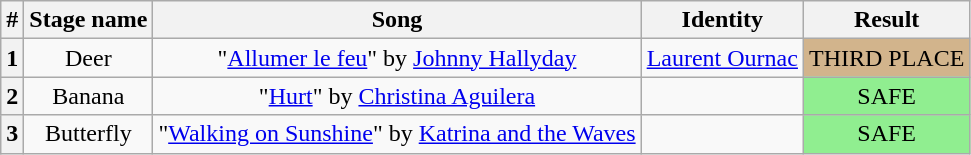<table class="wikitable plainrowheaders" style="text-align: center;">
<tr>
<th>#</th>
<th>Stage name</th>
<th>Song</th>
<th>Identity</th>
<th>Result</th>
</tr>
<tr>
<th>1</th>
<td>Deer</td>
<td>"<a href='#'>Allumer le feu</a>" by <a href='#'>Johnny Hallyday</a></td>
<td><a href='#'>Laurent Ournac</a></td>
<td bgcolor=tan>THIRD PLACE</td>
</tr>
<tr>
<th>2</th>
<td>Banana</td>
<td>"<a href='#'>Hurt</a>" by <a href='#'>Christina Aguilera</a></td>
<td></td>
<td bgcolor=lightgreen>SAFE</td>
</tr>
<tr>
<th>3</th>
<td>Butterfly</td>
<td>"<a href='#'>Walking on Sunshine</a>" by <a href='#'>Katrina and the Waves</a></td>
<td></td>
<td bgcolor=lightgreen>SAFE</td>
</tr>
</table>
